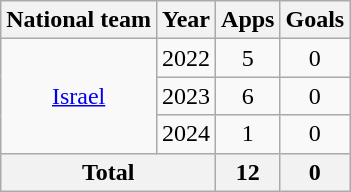<table class="wikitable" style="text-align:center">
<tr>
<th>National team</th>
<th>Year</th>
<th>Apps</th>
<th>Goals</th>
</tr>
<tr>
<td rowspan="3"><a href='#'>Israel</a></td>
<td>2022</td>
<td>5</td>
<td>0</td>
</tr>
<tr>
<td>2023</td>
<td>6</td>
<td>0</td>
</tr>
<tr>
<td>2024</td>
<td>1</td>
<td>0</td>
</tr>
<tr>
<th colspan="2">Total</th>
<th>12</th>
<th>0</th>
</tr>
</table>
